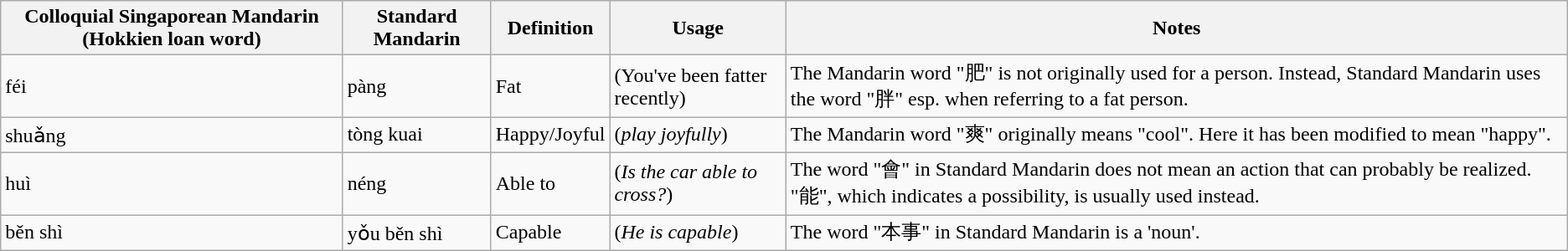<table class=wikitable>
<tr>
<th>Colloquial Singaporean Mandarin (Hokkien loan word)</th>
<th>Standard Mandarin</th>
<th>Definition</th>
<th>Usage</th>
<th>Notes</th>
</tr>
<tr>
<td> féi</td>
<td> pàng</td>
<td>Fat</td>
<td> (You've been fatter recently)</td>
<td>The Mandarin word "肥" is not originally used for a person. Instead, Standard Mandarin uses the word "胖" esp. when referring to a fat person.</td>
</tr>
<tr>
<td> shuǎng</td>
<td> tòng kuai</td>
<td>Happy/Joyful</td>
<td> (<em>play joyfully</em>)</td>
<td>The Mandarin word "爽" originally means "cool". Here it has been modified to mean "happy".</td>
</tr>
<tr>
<td> huì</td>
<td> néng</td>
<td>Able to</td>
<td> (<em>Is the car able to cross?</em>)</td>
<td>The word "會" in Standard Mandarin does not mean an action that can probably be realized. "能", which indicates a possibility, is usually used instead.</td>
</tr>
<tr>
<td> běn shì</td>
<td> yǒu běn shì</td>
<td>Capable</td>
<td> (<em>He is capable</em>)</td>
<td>The word "本事" in Standard Mandarin is a 'noun'.</td>
</tr>
</table>
